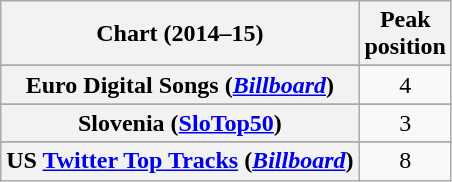<table class="wikitable sortable plainrowheaders" style="text-align:center;">
<tr>
<th>Chart (2014–15)</th>
<th>Peak<br>position</th>
</tr>
<tr>
</tr>
<tr>
</tr>
<tr>
</tr>
<tr>
</tr>
<tr>
</tr>
<tr>
</tr>
<tr>
<th scope="row">Euro Digital Songs (<em><a href='#'>Billboard</a></em>)</th>
<td>4</td>
</tr>
<tr>
</tr>
<tr>
</tr>
<tr>
</tr>
<tr>
</tr>
<tr>
</tr>
<tr>
</tr>
<tr>
</tr>
<tr>
</tr>
<tr>
</tr>
<tr>
<th scope="row">Slovenia (<a href='#'>SloTop50</a>)</th>
<td align=center>3</td>
</tr>
<tr>
</tr>
<tr>
</tr>
<tr>
</tr>
<tr>
<th scope="row">US <a href='#'>Twitter Top Tracks</a> (<em><a href='#'>Billboard</a></em>)</th>
<td>8</td>
</tr>
</table>
